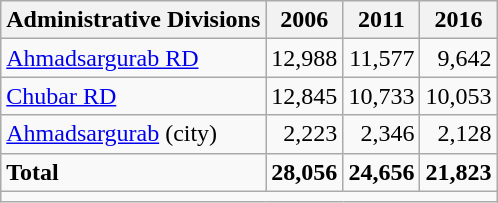<table class="wikitable">
<tr>
<th>Administrative Divisions</th>
<th>2006</th>
<th>2011</th>
<th>2016</th>
</tr>
<tr>
<td><a href='#'>Ahmadsargurab RD</a></td>
<td style="text-align: right;">12,988</td>
<td style="text-align: right;">11,577</td>
<td style="text-align: right;">9,642</td>
</tr>
<tr>
<td><a href='#'>Chubar RD</a></td>
<td style="text-align: right;">12,845</td>
<td style="text-align: right;">10,733</td>
<td style="text-align: right;">10,053</td>
</tr>
<tr>
<td><a href='#'>Ahmadsargurab</a> (city)</td>
<td style="text-align: right;">2,223</td>
<td style="text-align: right;">2,346</td>
<td style="text-align: right;">2,128</td>
</tr>
<tr>
<td><strong>Total</strong></td>
<td style="text-align: right;"><strong>28,056</strong></td>
<td style="text-align: right;"><strong>24,656</strong></td>
<td style="text-align: right;"><strong>21,823</strong></td>
</tr>
<tr>
<td colspan=4></td>
</tr>
</table>
